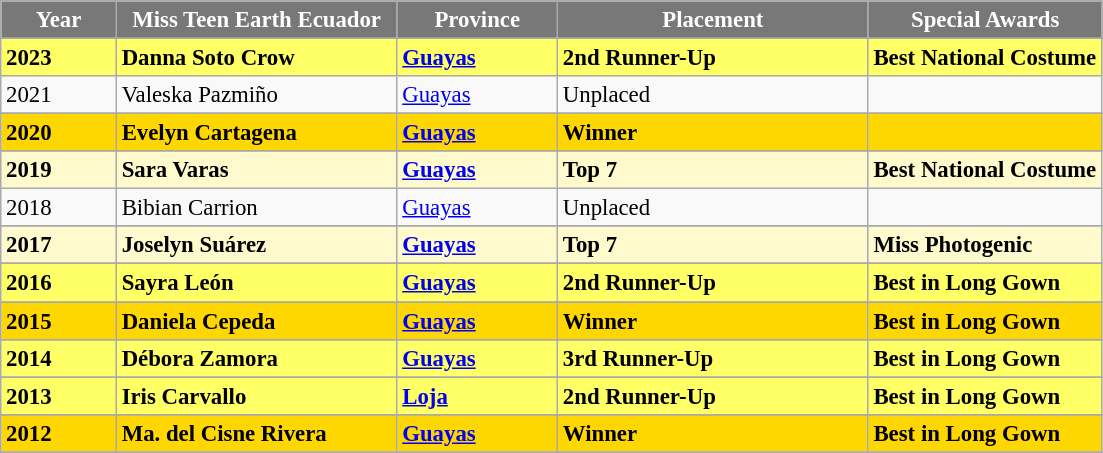<table class="wikitable sortable" style="font-size: 95%;">
<tr>
<th width="70" style="background-color:#787878;color:#FFFFFF;">Year</th>
<th width="180" style="background-color:#787878;color:#FFFFFF;">Miss Teen Earth Ecuador</th>
<th width="100" style="background-color:#787878;color:#FFFFFF;">Province</th>
<th width="200" style="background-color:#787878;color:#FFFFFF;">Placement</th>
<th width="149" style="background-color:#787878;color:#FFFFFF;">Special Awards</th>
</tr>
<tr>
</tr>
<tr style="background-color:#FFFF66; font-weight: bold">
<td>2023</td>
<td>Danna Soto Crow</td>
<td> <a href='#'>Guayas</a></td>
<td>2nd Runner-Up</td>
<td>Best National Costume</td>
</tr>
<tr>
<td>2021</td>
<td>Valeska Pazmiño</td>
<td> <a href='#'>Guayas</a></td>
<td>Unplaced</td>
<td></td>
</tr>
<tr>
</tr>
<tr style="background-color:gold; font-weight: bold">
<td>2020</td>
<td>Evelyn Cartagena</td>
<td> <a href='#'>Guayas</a></td>
<td>Winner</td>
<td></td>
</tr>
<tr>
</tr>
<tr style="background-color:#FFFACD; font-weight: bold">
<td>2019</td>
<td>Sara Varas</td>
<td> <a href='#'>Guayas</a></td>
<td>Top 7</td>
<td>Best National Costume</td>
</tr>
<tr>
<td>2018</td>
<td>Bibian Carrion</td>
<td> <a href='#'>Guayas</a></td>
<td>Unplaced</td>
<td></td>
</tr>
<tr>
</tr>
<tr style="background-color:#FFFACD; font-weight: bold">
<td>2017</td>
<td>Joselyn Suárez</td>
<td> <a href='#'>Guayas</a></td>
<td>Top 7</td>
<td>Miss Photogenic</td>
</tr>
<tr>
</tr>
<tr style="background-color:#FFFF66; font-weight: bold">
<td>2016</td>
<td>Sayra León</td>
<td> <a href='#'>Guayas</a></td>
<td>2nd Runner-Up</td>
<td>Best in Long Gown</td>
</tr>
<tr>
</tr>
<tr style="background-color:gold; font-weight: bold">
<td>2015</td>
<td>Daniela Cepeda</td>
<td> <a href='#'>Guayas</a></td>
<td>Winner</td>
<td>Best in Long Gown</td>
</tr>
<tr>
</tr>
<tr style="background-color:#FFFF66; font-weight: bold">
<td>2014</td>
<td>Débora Zamora</td>
<td> <a href='#'>Guayas</a></td>
<td>3rd Runner-Up</td>
<td>Best in Long Gown</td>
</tr>
<tr>
</tr>
<tr style="background-color:#FFFF66; font-weight: bold">
<td>2013</td>
<td>Iris Carvallo</td>
<td> <a href='#'>Loja</a></td>
<td>2nd Runner-Up</td>
<td>Best in Long Gown</td>
</tr>
<tr>
</tr>
<tr style="background-color:gold; font-weight: bold">
<td>2012</td>
<td>Ma. del Cisne Rivera</td>
<td> <a href='#'>Guayas</a></td>
<td>Winner</td>
<td>Best in Long Gown</td>
</tr>
<tr>
</tr>
</table>
